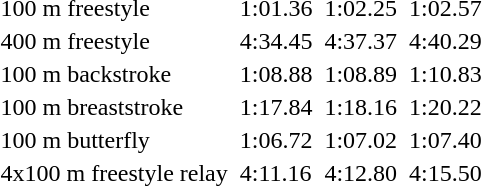<table>
<tr>
<td>100 m freestyle</td>
<td></td>
<td>1:01.36</td>
<td></td>
<td>1:02.25</td>
<td></td>
<td>1:02.57</td>
</tr>
<tr>
<td>400 m freestyle</td>
<td></td>
<td>4:34.45</td>
<td></td>
<td>4:37.37</td>
<td></td>
<td>4:40.29</td>
</tr>
<tr>
<td>100 m backstroke</td>
<td></td>
<td>1:08.88</td>
<td></td>
<td>1:08.89</td>
<td></td>
<td>1:10.83</td>
</tr>
<tr>
<td>100 m breaststroke</td>
<td></td>
<td>1:17.84</td>
<td></td>
<td>1:18.16</td>
<td></td>
<td>1:20.22</td>
</tr>
<tr>
<td>100 m butterfly</td>
<td></td>
<td>1:06.72</td>
<td></td>
<td>1:07.02</td>
<td></td>
<td>1:07.40</td>
</tr>
<tr>
<td>4x100 m freestyle relay</td>
<td></td>
<td>4:11.16</td>
<td></td>
<td>4:12.80</td>
<td></td>
<td>4:15.50</td>
</tr>
</table>
